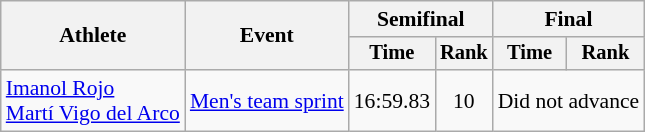<table class="wikitable" style="font-size:90%">
<tr>
<th rowspan="2">Athlete</th>
<th rowspan="2">Event</th>
<th colspan="2">Semifinal</th>
<th colspan="2">Final</th>
</tr>
<tr style="font-size:95%">
<th>Time</th>
<th>Rank</th>
<th>Time</th>
<th>Rank</th>
</tr>
<tr align=center>
<td align=left><a href='#'>Imanol Rojo</a><br><a href='#'>Martí Vigo del Arco</a></td>
<td align=left><a href='#'>Men's team sprint</a></td>
<td>16:59.83</td>
<td>10</td>
<td colspan=2>Did not advance</td>
</tr>
</table>
